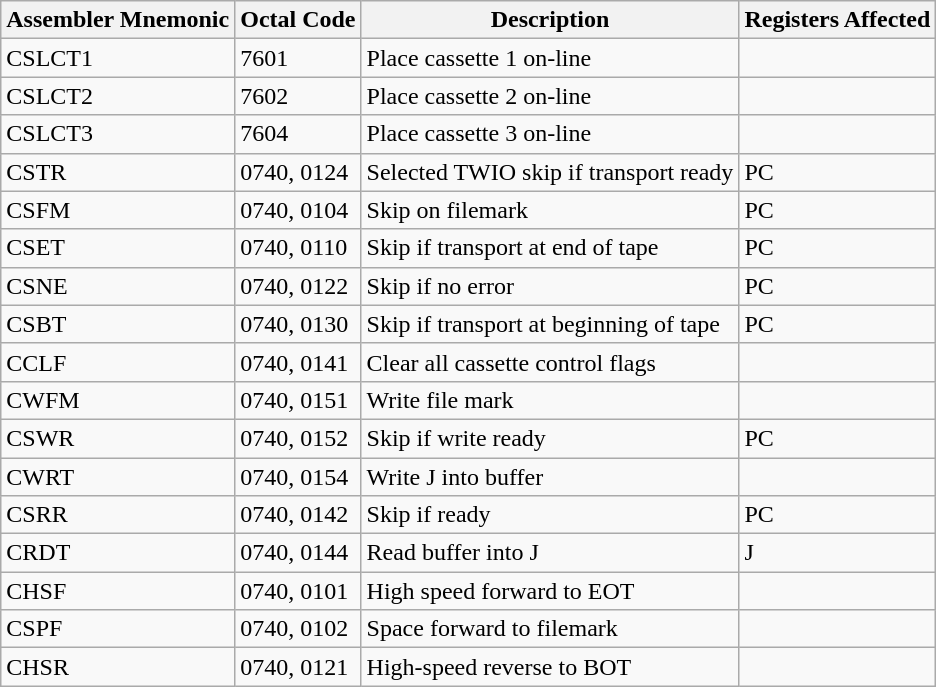<table class="wikitable">
<tr>
<th>Assembler Mnemonic</th>
<th>Octal Code</th>
<th>Description</th>
<th>Registers Affected</th>
</tr>
<tr>
<td>CSLCT1</td>
<td>7601</td>
<td>Place cassette 1 on-line</td>
<td></td>
</tr>
<tr>
<td>CSLCT2</td>
<td>7602</td>
<td>Place cassette 2 on-line</td>
<td></td>
</tr>
<tr>
<td>CSLCT3</td>
<td>7604</td>
<td>Place cassette 3 on-line</td>
<td></td>
</tr>
<tr>
<td>CSTR</td>
<td>0740, 0124</td>
<td>Selected TWIO skip if transport ready</td>
<td>PC</td>
</tr>
<tr>
<td>CSFM</td>
<td>0740, 0104</td>
<td>Skip on filemark</td>
<td>PC</td>
</tr>
<tr>
<td>CSET</td>
<td>0740, 0110</td>
<td>Skip if transport at end of tape</td>
<td>PC</td>
</tr>
<tr>
<td>CSNE</td>
<td>0740, 0122</td>
<td>Skip if no error</td>
<td>PC</td>
</tr>
<tr>
<td>CSBT</td>
<td>0740, 0130</td>
<td>Skip if transport at beginning of tape</td>
<td>PC</td>
</tr>
<tr>
<td>CCLF</td>
<td>0740, 0141</td>
<td>Clear all cassette control flags</td>
<td></td>
</tr>
<tr>
<td>CWFM</td>
<td>0740, 0151</td>
<td>Write file mark</td>
<td></td>
</tr>
<tr>
<td>CSWR</td>
<td>0740, 0152</td>
<td>Skip if write ready</td>
<td>PC</td>
</tr>
<tr>
<td>CWRT</td>
<td>0740, 0154</td>
<td>Write J into buffer</td>
<td></td>
</tr>
<tr>
<td>CSRR</td>
<td>0740, 0142</td>
<td>Skip if ready</td>
<td>PC</td>
</tr>
<tr>
<td>CRDT</td>
<td>0740, 0144</td>
<td>Read buffer into J</td>
<td>J</td>
</tr>
<tr>
<td>CHSF</td>
<td>0740, 0101</td>
<td>High speed forward to EOT</td>
<td></td>
</tr>
<tr>
<td>CSPF</td>
<td>0740, 0102</td>
<td>Space forward to filemark</td>
<td></td>
</tr>
<tr>
<td>CHSR</td>
<td>0740, 0121</td>
<td>High-speed reverse to BOT</td>
<td></td>
</tr>
</table>
